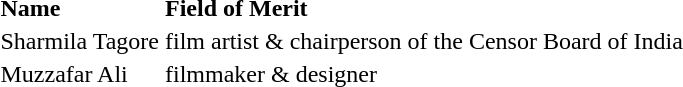<table>
<tr>
<td><strong>Name</strong></td>
<td><strong>Field of Merit</strong></td>
</tr>
<tr>
<td>Sharmila Tagore</td>
<td>film artist & chairperson of the Censor Board of India</td>
</tr>
<tr>
<td>Muzzafar Ali</td>
<td>filmmaker & designer</td>
</tr>
</table>
